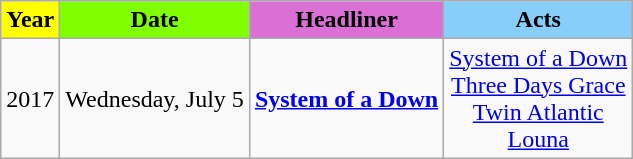<table class="wikitable">
<tr>
<th style="background:#FFFF00">Year</th>
<th style="background:#7FFF00">Date</th>
<th style="background:#DA70D6">Headliner</th>
<th style="background:#87CEFA">Acts</th>
</tr>
<tr align="center">
<td rowspan="1">2017</td>
<td>Wednesday, July 5</td>
<td><strong><a href='#'>System of a Down</a></strong></td>
<td><a href='#'>System of a Down</a> <br><a href='#'>Three Days Grace</a> <br><a href='#'>Twin Atlantic</a> <br><a href='#'>Louna</a></td>
</tr>
</table>
